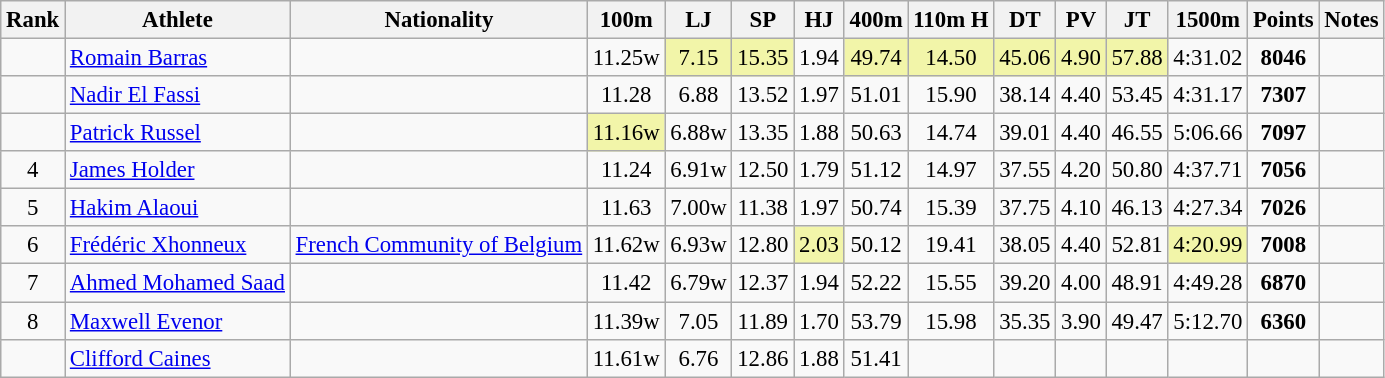<table class="wikitable sortable" style=" text-align:center;font-size:95%">
<tr>
<th>Rank</th>
<th>Athlete</th>
<th>Nationality</th>
<th>100m</th>
<th>LJ</th>
<th>SP</th>
<th>HJ</th>
<th>400m</th>
<th>110m H</th>
<th>DT</th>
<th>PV</th>
<th>JT</th>
<th>1500m</th>
<th>Points</th>
<th>Notes</th>
</tr>
<tr>
<td></td>
<td align=left><a href='#'>Romain Barras</a></td>
<td align=left></td>
<td>11.25w</td>
<td bgcolor=#F2F5A9>7.15</td>
<td bgcolor=#F2F5A9>15.35</td>
<td>1.94</td>
<td bgcolor=#F2F5A9>49.74</td>
<td bgcolor=#F2F5A9>14.50</td>
<td bgcolor=#F2F5A9>45.06</td>
<td bgcolor=#F2F5A9>4.90</td>
<td bgcolor=#F2F5A9>57.88</td>
<td>4:31.02</td>
<td><strong>8046</strong></td>
<td></td>
</tr>
<tr>
<td></td>
<td align=left><a href='#'>Nadir El Fassi</a></td>
<td align=left></td>
<td>11.28</td>
<td>6.88</td>
<td>13.52</td>
<td>1.97</td>
<td>51.01</td>
<td>15.90</td>
<td>38.14</td>
<td>4.40</td>
<td>53.45</td>
<td>4:31.17</td>
<td><strong>7307</strong></td>
<td></td>
</tr>
<tr>
<td></td>
<td align=left><a href='#'>Patrick Russel</a></td>
<td align=left></td>
<td bgcolor=#F2F5A9>11.16w</td>
<td>6.88w</td>
<td>13.35</td>
<td>1.88</td>
<td>50.63</td>
<td>14.74</td>
<td>39.01</td>
<td>4.40</td>
<td>46.55</td>
<td>5:06.66</td>
<td><strong>7097</strong></td>
<td></td>
</tr>
<tr>
<td>4</td>
<td align=left><a href='#'>James Holder</a></td>
<td align=left></td>
<td>11.24</td>
<td>6.91w</td>
<td>12.50</td>
<td>1.79</td>
<td>51.12</td>
<td>14.97</td>
<td>37.55</td>
<td>4.20</td>
<td>50.80</td>
<td>4:37.71</td>
<td><strong>7056</strong></td>
<td></td>
</tr>
<tr>
<td>5</td>
<td align=left><a href='#'>Hakim Alaoui</a></td>
<td align=left></td>
<td>11.63</td>
<td>7.00w</td>
<td>11.38</td>
<td>1.97</td>
<td>50.74</td>
<td>15.39</td>
<td>37.75</td>
<td>4.10</td>
<td>46.13</td>
<td>4:27.34</td>
<td><strong>7026</strong></td>
<td></td>
</tr>
<tr>
<td>6</td>
<td align=left><a href='#'>Frédéric Xhonneux</a></td>
<td align=left> <a href='#'>French Community of Belgium</a></td>
<td>11.62w</td>
<td>6.93w</td>
<td>12.80</td>
<td bgcolor=#F2F5A9>2.03</td>
<td>50.12</td>
<td>19.41</td>
<td>38.05</td>
<td>4.40</td>
<td>52.81</td>
<td bgcolor=#F2F5A9>4:20.99</td>
<td><strong>7008</strong></td>
<td></td>
</tr>
<tr>
<td>7</td>
<td align=left><a href='#'>Ahmed Mohamed Saad</a></td>
<td align=left></td>
<td>11.42</td>
<td>6.79w</td>
<td>12.37</td>
<td>1.94</td>
<td>52.22</td>
<td>15.55</td>
<td>39.20</td>
<td>4.00</td>
<td>48.91</td>
<td>4:49.28</td>
<td><strong>6870</strong></td>
<td></td>
</tr>
<tr>
<td>8</td>
<td align=left><a href='#'>Maxwell Evenor</a></td>
<td align=left></td>
<td>11.39w</td>
<td>7.05</td>
<td>11.89</td>
<td>1.70</td>
<td>53.79</td>
<td>15.98</td>
<td>35.35</td>
<td>3.90</td>
<td>49.47</td>
<td>5:12.70</td>
<td><strong>6360</strong></td>
<td></td>
</tr>
<tr>
<td></td>
<td align=left><a href='#'>Clifford Caines</a></td>
<td align=left></td>
<td>11.61w</td>
<td>6.76</td>
<td>12.86</td>
<td>1.88</td>
<td>51.41</td>
<td></td>
<td></td>
<td></td>
<td></td>
<td></td>
<td><strong></strong></td>
<td></td>
</tr>
</table>
